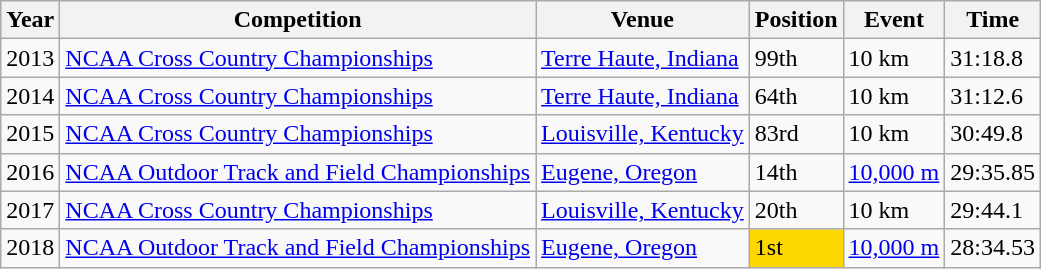<table class="wikitable">
<tr>
<th>Year</th>
<th>Competition</th>
<th>Venue</th>
<th>Position</th>
<th>Event</th>
<th>Time</th>
</tr>
<tr>
<td>2013</td>
<td><a href='#'>NCAA Cross Country Championships</a></td>
<td><a href='#'>Terre Haute, Indiana</a></td>
<td>99th</td>
<td>10 km</td>
<td>31:18.8</td>
</tr>
<tr>
<td>2014</td>
<td><a href='#'>NCAA Cross Country Championships</a></td>
<td><a href='#'>Terre Haute, Indiana</a></td>
<td>64th</td>
<td>10 km</td>
<td>31:12.6</td>
</tr>
<tr>
<td>2015</td>
<td><a href='#'>NCAA Cross Country Championships</a></td>
<td><a href='#'>Louisville, Kentucky</a></td>
<td>83rd</td>
<td>10 km</td>
<td>30:49.8</td>
</tr>
<tr>
<td>2016</td>
<td><a href='#'>NCAA Outdoor Track and Field Championships</a></td>
<td><a href='#'>Eugene, Oregon</a></td>
<td>14th</td>
<td><a href='#'>10,000 m</a></td>
<td>29:35.85</td>
</tr>
<tr>
<td>2017</td>
<td><a href='#'>NCAA Cross Country Championships</a></td>
<td><a href='#'>Louisville, Kentucky</a></td>
<td>20th</td>
<td>10 km</td>
<td>29:44.1</td>
</tr>
<tr>
<td>2018</td>
<td><a href='#'>NCAA Outdoor Track and Field Championships</a></td>
<td><a href='#'>Eugene, Oregon</a></td>
<td bgcolor=gold>1st</td>
<td><a href='#'>10,000 m</a></td>
<td>28:34.53</td>
</tr>
</table>
